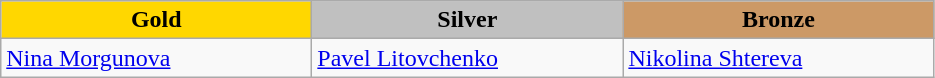<table class="wikitable" style="text-align:left">
<tr align="center">
<td width=200 bgcolor=gold><strong>Gold</strong></td>
<td width=200 bgcolor=silver><strong>Silver</strong></td>
<td width=200 bgcolor=CC9966><strong>Bronze</strong></td>
</tr>
<tr>
<td><a href='#'>Nina Morgunova</a><br><em></em></td>
<td><a href='#'>Pavel Litovchenko</a><br><em></em></td>
<td><a href='#'>Nikolina Shtereva</a><br><em></em></td>
</tr>
</table>
